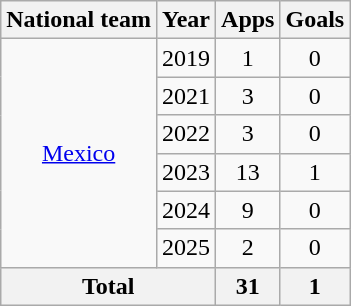<table class="wikitable" style="text-align:center">
<tr>
<th>National team</th>
<th>Year</th>
<th>Apps</th>
<th>Goals</th>
</tr>
<tr>
<td rowspan="6"><a href='#'>Mexico</a></td>
<td>2019</td>
<td>1</td>
<td>0</td>
</tr>
<tr>
<td>2021</td>
<td>3</td>
<td>0</td>
</tr>
<tr>
<td>2022</td>
<td>3</td>
<td>0</td>
</tr>
<tr>
<td>2023</td>
<td>13</td>
<td>1</td>
</tr>
<tr>
<td>2024</td>
<td>9</td>
<td>0</td>
</tr>
<tr>
<td>2025</td>
<td>2</td>
<td>0</td>
</tr>
<tr>
<th colspan="2">Total</th>
<th>31</th>
<th>1</th>
</tr>
</table>
